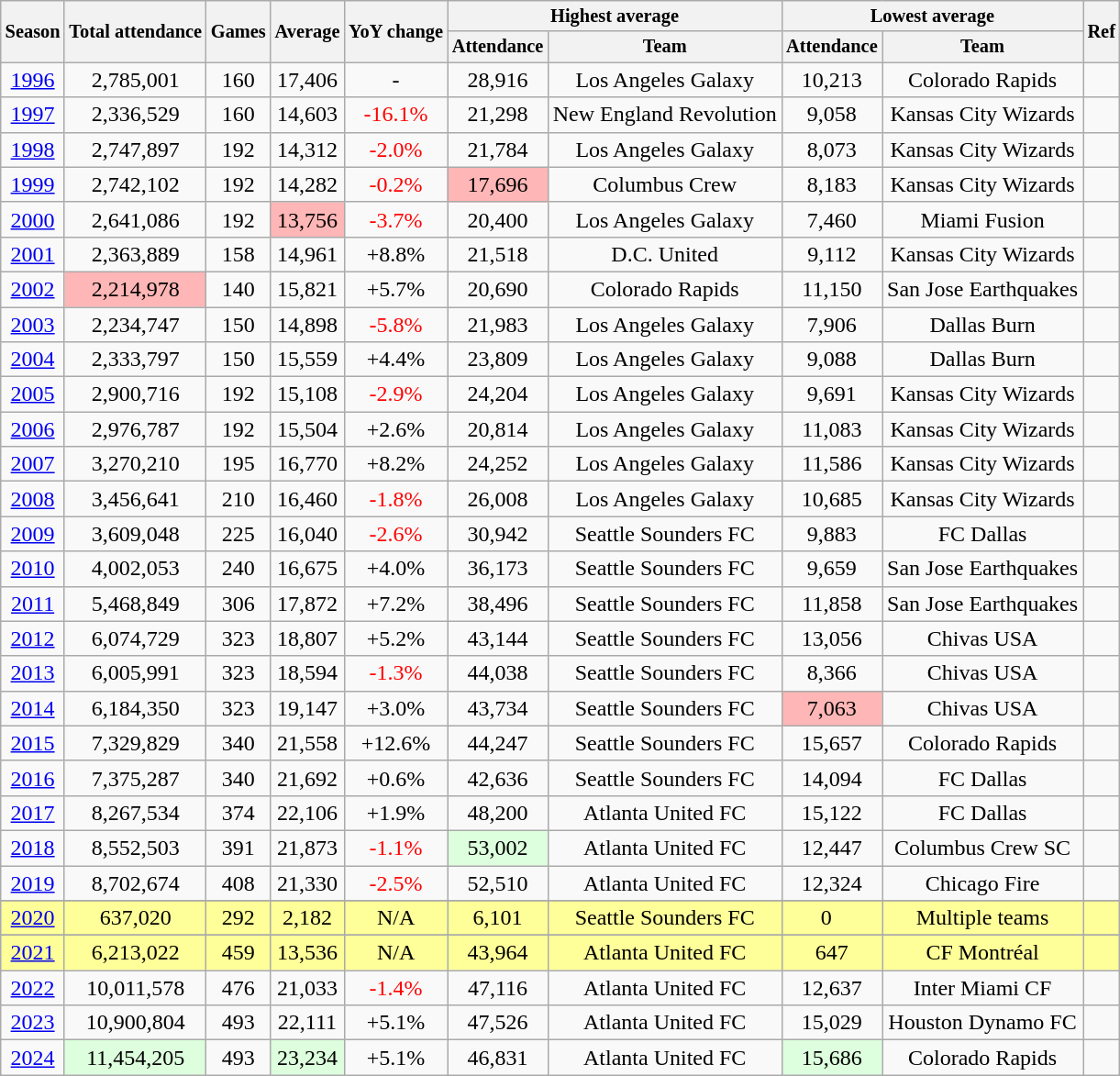<table class="wikitable sortable" style="text-align:center">
<tr>
<th rowspan="2" style=font-size:85%>Season</th>
<th rowspan="2" style=font-size:85%>Total attendance</th>
<th rowspan="2" style=font-size:85%>Games</th>
<th rowspan="2" style=font-size:85%>Average</th>
<th rowspan="2" style=font-size:85%>YoY change</th>
<th colspan="2" style=font-size:85%>Highest average</th>
<th colspan="2" style=font-size:85%>Lowest average</th>
<th rowspan="2" style=font-size:85% class=unsortable>Ref</th>
</tr>
<tr>
<th style=font-size:85%>Attendance</th>
<th style=font-size:85% class=unsortable>Team</th>
<th style=font-size:85%>Attendance</th>
<th style=font-size:85% class=unsortable>Team</th>
</tr>
<tr>
<td><a href='#'>1996</a></td>
<td>2,785,001</td>
<td>160</td>
<td>17,406</td>
<td>-</td>
<td>28,916</td>
<td>Los Angeles Galaxy</td>
<td>10,213</td>
<td>Colorado Rapids</td>
<td></td>
</tr>
<tr>
<td><a href='#'>1997</a></td>
<td>2,336,529</td>
<td>160</td>
<td>14,603</td>
<td style="color:red">-16.1%</td>
<td>21,298</td>
<td>New England Revolution</td>
<td>9,058</td>
<td>Kansas City Wizards</td>
<td></td>
</tr>
<tr>
<td><a href='#'>1998</a></td>
<td>2,747,897</td>
<td>192</td>
<td>14,312</td>
<td style="color:red">-2.0%</td>
<td>21,784</td>
<td>Los Angeles Galaxy</td>
<td>8,073</td>
<td>Kansas City Wizards</td>
<td></td>
</tr>
<tr>
<td><a href='#'>1999</a></td>
<td>2,742,102</td>
<td>192</td>
<td>14,282</td>
<td style="color:red">-0.2%</td>
<td style="background:#ffb6b6;">17,696</td>
<td>Columbus Crew</td>
<td>8,183</td>
<td>Kansas City Wizards</td>
<td></td>
</tr>
<tr>
<td><a href='#'>2000</a></td>
<td>2,641,086</td>
<td>192</td>
<td style="background:#ffb6b6;">13,756</td>
<td style="color:red">-3.7%</td>
<td>20,400</td>
<td>Los Angeles Galaxy</td>
<td>7,460</td>
<td>Miami Fusion</td>
<td></td>
</tr>
<tr>
<td><a href='#'>2001</a></td>
<td>2,363,889</td>
<td>158</td>
<td>14,961</td>
<td>+8.8%</td>
<td>21,518</td>
<td>D.C. United</td>
<td>9,112</td>
<td>Kansas City Wizards</td>
<td></td>
</tr>
<tr>
<td><a href='#'>2002</a></td>
<td style="background:#ffb6b6;">2,214,978</td>
<td>140</td>
<td>15,821</td>
<td>+5.7%</td>
<td>20,690</td>
<td>Colorado Rapids</td>
<td>11,150</td>
<td>San Jose Earthquakes</td>
<td></td>
</tr>
<tr>
<td><a href='#'>2003</a></td>
<td>2,234,747</td>
<td>150</td>
<td>14,898</td>
<td style="color:red">-5.8%</td>
<td>21,983</td>
<td>Los Angeles Galaxy</td>
<td>7,906</td>
<td>Dallas Burn</td>
<td></td>
</tr>
<tr>
<td><a href='#'>2004</a></td>
<td>2,333,797</td>
<td>150</td>
<td>15,559</td>
<td>+4.4%</td>
<td>23,809</td>
<td>Los Angeles Galaxy</td>
<td>9,088</td>
<td>Dallas Burn</td>
<td></td>
</tr>
<tr>
<td><a href='#'>2005</a></td>
<td>2,900,716</td>
<td>192</td>
<td>15,108</td>
<td style="color:red">-2.9%</td>
<td>24,204</td>
<td>Los Angeles Galaxy</td>
<td>9,691</td>
<td>Kansas City Wizards</td>
<td></td>
</tr>
<tr>
<td><a href='#'>2006</a></td>
<td>2,976,787</td>
<td>192</td>
<td>15,504</td>
<td>+2.6%</td>
<td>20,814</td>
<td>Los Angeles Galaxy</td>
<td>11,083</td>
<td>Kansas City Wizards</td>
<td></td>
</tr>
<tr>
<td><a href='#'>2007</a></td>
<td>3,270,210</td>
<td>195</td>
<td>16,770</td>
<td>+8.2%</td>
<td>24,252</td>
<td>Los Angeles Galaxy</td>
<td>11,586</td>
<td>Kansas City Wizards</td>
<td></td>
</tr>
<tr>
<td><a href='#'>2008</a></td>
<td>3,456,641</td>
<td>210</td>
<td>16,460</td>
<td style="color:red">-1.8%</td>
<td>26,008</td>
<td>Los Angeles Galaxy</td>
<td>10,685</td>
<td>Kansas City Wizards</td>
<td></td>
</tr>
<tr>
<td><a href='#'>2009</a></td>
<td>3,609,048</td>
<td>225</td>
<td>16,040</td>
<td style="color:red">-2.6%</td>
<td>30,942</td>
<td>Seattle Sounders FC</td>
<td>9,883</td>
<td>FC Dallas</td>
<td></td>
</tr>
<tr>
<td><a href='#'>2010</a></td>
<td>4,002,053</td>
<td>240</td>
<td>16,675</td>
<td>+4.0%</td>
<td>36,173</td>
<td>Seattle Sounders FC</td>
<td>9,659</td>
<td>San Jose Earthquakes</td>
<td></td>
</tr>
<tr>
<td><a href='#'>2011</a></td>
<td>5,468,849</td>
<td>306</td>
<td>17,872</td>
<td>+7.2%</td>
<td>38,496</td>
<td>Seattle Sounders FC</td>
<td>11,858</td>
<td>San Jose Earthquakes</td>
<td></td>
</tr>
<tr>
<td><a href='#'>2012</a></td>
<td>6,074,729</td>
<td>323</td>
<td>18,807</td>
<td>+5.2%</td>
<td>43,144</td>
<td>Seattle Sounders FC</td>
<td>13,056</td>
<td>Chivas USA</td>
<td></td>
</tr>
<tr>
<td><a href='#'>2013</a></td>
<td>6,005,991</td>
<td>323</td>
<td>18,594</td>
<td style="color:red">-1.3%</td>
<td>44,038</td>
<td>Seattle Sounders FC</td>
<td>8,366</td>
<td>Chivas USA</td>
<td></td>
</tr>
<tr>
<td><a href='#'>2014</a></td>
<td>6,184,350</td>
<td>323</td>
<td>19,147</td>
<td>+3.0%</td>
<td>43,734</td>
<td>Seattle Sounders FC</td>
<td style="background:#ffb6b6;">7,063</td>
<td>Chivas USA</td>
<td></td>
</tr>
<tr>
<td><a href='#'>2015</a></td>
<td>7,329,829</td>
<td>340</td>
<td>21,558</td>
<td>+12.6%</td>
<td>44,247</td>
<td>Seattle Sounders FC</td>
<td>15,657</td>
<td>Colorado Rapids</td>
<td></td>
</tr>
<tr>
<td><a href='#'>2016</a></td>
<td>7,375,287</td>
<td>340</td>
<td>21,692</td>
<td>+0.6%</td>
<td>42,636</td>
<td>Seattle Sounders FC</td>
<td>14,094</td>
<td>FC Dallas</td>
<td></td>
</tr>
<tr>
<td><a href='#'>2017</a></td>
<td>8,267,534</td>
<td>374</td>
<td>22,106</td>
<td>+1.9%</td>
<td>48,200</td>
<td>Atlanta United FC</td>
<td>15,122</td>
<td>FC Dallas</td>
<td></td>
</tr>
<tr>
<td><a href='#'>2018</a></td>
<td>8,552,503</td>
<td>391</td>
<td>21,873</td>
<td style="color:red">-1.1%</td>
<td style="background:#dfd;">53,002</td>
<td>Atlanta United FC</td>
<td>12,447</td>
<td>Columbus Crew SC</td>
<td></td>
</tr>
<tr>
<td><a href='#'>2019</a></td>
<td>8,702,674</td>
<td>408</td>
<td>21,330</td>
<td style="color:red">-2.5%</td>
<td>52,510</td>
<td>Atlanta United FC</td>
<td>12,324</td>
<td>Chicago Fire</td>
<td></td>
</tr>
<tr>
</tr>
<tr style="background:#ff9;">
<td><a href='#'>2020</a></td>
<td>637,020</td>
<td>292</td>
<td>2,182</td>
<td>N/A</td>
<td>6,101</td>
<td>Seattle Sounders FC</td>
<td>0  </td>
<td>Multiple teams</td>
<td></td>
</tr>
<tr>
</tr>
<tr style="background:#ff9;">
<td><a href='#'>2021</a></td>
<td>6,213,022</td>
<td>459</td>
<td>13,536</td>
<td>N/A</td>
<td>43,964</td>
<td>Atlanta United FC</td>
<td>647</td>
<td>CF Montréal</td>
<td></td>
</tr>
<tr>
<td><a href='#'>2022</a></td>
<td>10,011,578</td>
<td>476</td>
<td>21,033</td>
<td style="color:red">-1.4%</td>
<td>47,116</td>
<td>Atlanta United FC</td>
<td>12,637</td>
<td>Inter Miami CF</td>
<td></td>
</tr>
<tr>
<td><a href='#'>2023</a></td>
<td>10,900,804</td>
<td>493</td>
<td>22,111</td>
<td>+5.1%</td>
<td>47,526</td>
<td>Atlanta United FC</td>
<td>15,029</td>
<td>Houston Dynamo FC</td>
<td></td>
</tr>
<tr>
<td><a href='#'>2024</a></td>
<td style="background:#dfd;">11,454,205</td>
<td>493</td>
<td style="background:#dfd;">23,234</td>
<td>+5.1%</td>
<td>46,831</td>
<td>Atlanta United FC</td>
<td style="background:#dfd;">15,686</td>
<td>Colorado Rapids</td>
<td></td>
</tr>
</table>
